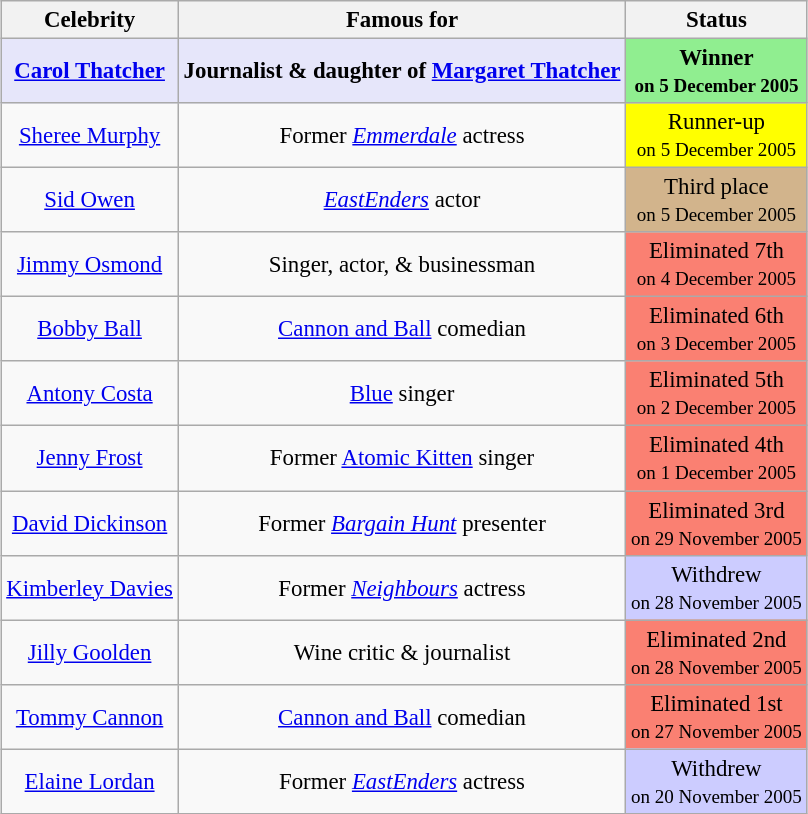<table class=wikitable sortable" style="text-align: center; white-space:nowrap; margin:auto; font-size:95.2%;">
<tr>
<th>Celebrity</th>
<th>Famous for</th>
<th>Status</th>
</tr>
<tr>
<td style="background:lavender;"><strong><a href='#'>Carol Thatcher</a></strong></td>
<td style="background:lavender;"><strong>Journalist & daughter of <a href='#'>Margaret Thatcher</a></strong></td>
<td style=background:lightgreen><strong>Winner</strong><br><small><strong>on 5 December 2005</strong></small></td>
</tr>
<tr>
<td><a href='#'>Sheree Murphy</a></td>
<td>Former <em><a href='#'>Emmerdale</a></em> actress</td>
<td style="background-color:yellow;" align="center">Runner-up<br><small>on 5 December 2005</small></td>
</tr>
<tr>
<td><a href='#'>Sid Owen</a></td>
<td><em><a href='#'>EastEnders</a></em> actor</td>
<td style="background-color:tan;" align="center">Third place <br><small>on 5 December 2005</small></td>
</tr>
<tr>
<td><a href='#'>Jimmy Osmond</a></td>
<td>Singer, actor, & businessman</td>
<td style="background-color:salmon;" align="center">Eliminated 7th<br><small>on 4 December 2005</small></td>
</tr>
<tr>
<td><a href='#'>Bobby Ball</a></td>
<td><a href='#'>Cannon and Ball</a> comedian</td>
<td style="background-color:salmon;" align="center">Eliminated 6th<br><small>on 3 December 2005</small></td>
</tr>
<tr>
<td><a href='#'>Antony Costa</a></td>
<td><a href='#'>Blue</a> singer</td>
<td style="background-color:salmon;" align="center">Eliminated 5th<br><small>on 2 December 2005</small></td>
</tr>
<tr>
<td><a href='#'>Jenny Frost</a></td>
<td>Former <a href='#'>Atomic Kitten</a> singer</td>
<td style="background-color:salmon;" align="center">Eliminated 4th<br><small>on 1 December 2005</small></td>
</tr>
<tr>
<td><a href='#'>David Dickinson</a></td>
<td>Former <em><a href='#'>Bargain Hunt</a></em> presenter</td>
<td style="background-color:salmon;" align="center">Eliminated 3rd<br><small>on 29 November 2005</small></td>
</tr>
<tr>
<td><a href='#'>Kimberley Davies</a></td>
<td>Former <em><a href='#'>Neighbours</a></em> actress</td>
<td style="background-color:#ccf;" align="center">Withdrew<br><small>on 28 November 2005</small></td>
</tr>
<tr>
<td><a href='#'>Jilly Goolden</a></td>
<td>Wine critic & journalist</td>
<td style="background-color:salmon;" align="center">Eliminated 2nd<br><small>on 28 November 2005</small></td>
</tr>
<tr>
<td><a href='#'>Tommy Cannon</a></td>
<td><a href='#'>Cannon and Ball</a> comedian</td>
<td style="background-color:salmon;" align="center">Eliminated 1st<br><small>on 27 November 2005</small></td>
</tr>
<tr>
<td><a href='#'>Elaine Lordan</a></td>
<td>Former <em><a href='#'>EastEnders</a></em> actress</td>
<td style="background-color:#ccf;" align="center">Withdrew<br><small>on 20 November 2005</small></td>
</tr>
</table>
